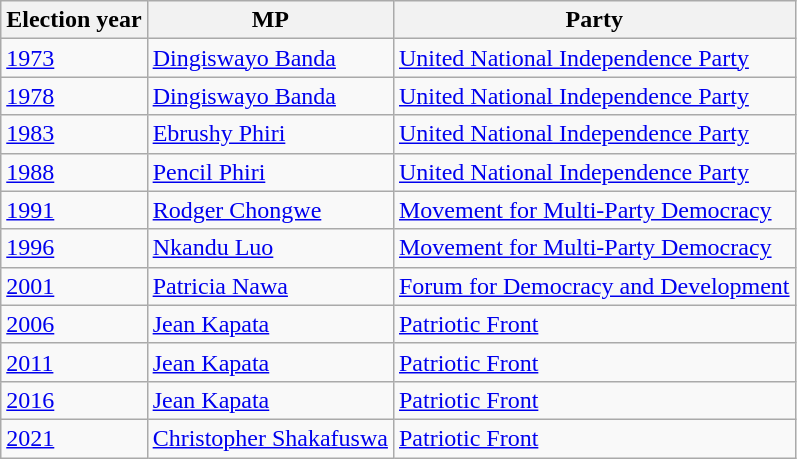<table class=wikitable>
<tr>
<th>Election year</th>
<th>MP</th>
<th>Party</th>
</tr>
<tr>
<td><a href='#'>1973</a></td>
<td><a href='#'>Dingiswayo Banda</a></td>
<td><a href='#'>United National Independence Party</a></td>
</tr>
<tr>
<td><a href='#'>1978</a></td>
<td><a href='#'>Dingiswayo Banda</a></td>
<td><a href='#'>United National Independence Party</a></td>
</tr>
<tr>
<td><a href='#'>1983</a></td>
<td><a href='#'>Ebrushy Phiri</a></td>
<td><a href='#'>United National Independence Party</a></td>
</tr>
<tr>
<td><a href='#'>1988</a></td>
<td><a href='#'>Pencil Phiri</a></td>
<td><a href='#'>United National Independence Party</a></td>
</tr>
<tr>
<td><a href='#'>1991</a></td>
<td><a href='#'>Rodger Chongwe</a></td>
<td><a href='#'>Movement for Multi-Party Democracy</a></td>
</tr>
<tr>
<td><a href='#'>1996</a></td>
<td><a href='#'>Nkandu Luo</a></td>
<td><a href='#'>Movement for Multi-Party Democracy</a></td>
</tr>
<tr>
<td><a href='#'>2001</a></td>
<td><a href='#'>Patricia Nawa</a></td>
<td><a href='#'>Forum for Democracy and Development</a></td>
</tr>
<tr>
<td><a href='#'>2006</a></td>
<td><a href='#'>Jean Kapata</a></td>
<td><a href='#'>Patriotic Front</a></td>
</tr>
<tr>
<td><a href='#'>2011</a></td>
<td><a href='#'>Jean Kapata</a></td>
<td><a href='#'>Patriotic Front</a></td>
</tr>
<tr>
<td><a href='#'>2016</a></td>
<td><a href='#'>Jean Kapata</a></td>
<td><a href='#'>Patriotic Front</a></td>
</tr>
<tr>
<td><a href='#'>2021</a></td>
<td><a href='#'>Christopher Shakafuswa</a></td>
<td><a href='#'>Patriotic Front</a></td>
</tr>
</table>
